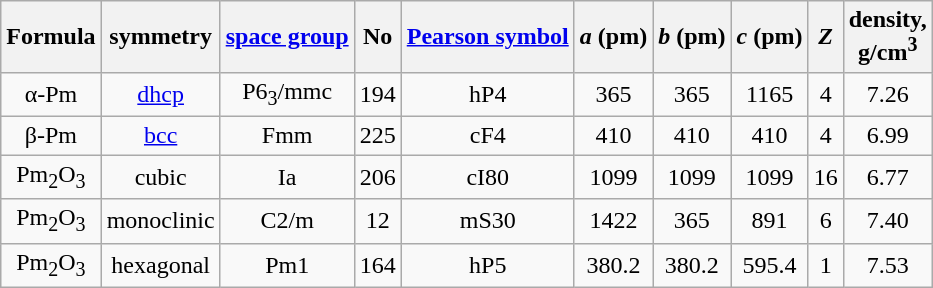<table Class = "wikitable" style = "text-align: center">
<tr>
<th>Formula</th>
<th>symmetry</th>
<th><a href='#'>space group</a></th>
<th>No</th>
<th><a href='#'>Pearson symbol</a></th>
<th><em>a</em> (pm)</th>
<th><em>b</em> (pm)</th>
<th><em>c</em> (pm)</th>
<th><em>Z</em></th>
<th>density, <br>g/cm<sup>3</sup></th>
</tr>
<tr>
<td>α-Pm</td>
<td><a href='#'>dhcp</a></td>
<td>P6<sub>3</sub>/mmc</td>
<td>194</td>
<td>hP4</td>
<td>365</td>
<td>365</td>
<td>1165</td>
<td>4</td>
<td>7.26</td>
</tr>
<tr>
<td>β-Pm</td>
<td><a href='#'>bcc</a></td>
<td>Fmm</td>
<td>225</td>
<td>cF4</td>
<td>410</td>
<td>410</td>
<td>410</td>
<td>4</td>
<td>6.99</td>
</tr>
<tr>
<td>Pm<sub>2</sub>O<sub>3</sub></td>
<td>cubic</td>
<td>Ia</td>
<td>206</td>
<td>cI80</td>
<td>1099</td>
<td>1099</td>
<td>1099</td>
<td>16</td>
<td>6.77</td>
</tr>
<tr>
<td>Pm<sub>2</sub>O<sub>3</sub></td>
<td>monoclinic</td>
<td>C2/m</td>
<td>12</td>
<td>mS30</td>
<td>1422</td>
<td>365</td>
<td>891</td>
<td>6</td>
<td>7.40</td>
</tr>
<tr>
<td>Pm<sub>2</sub>O<sub>3</sub></td>
<td>hexagonal</td>
<td>Pm1</td>
<td>164</td>
<td>hP5</td>
<td>380.2</td>
<td>380.2</td>
<td>595.4</td>
<td>1</td>
<td>7.53</td>
</tr>
</table>
